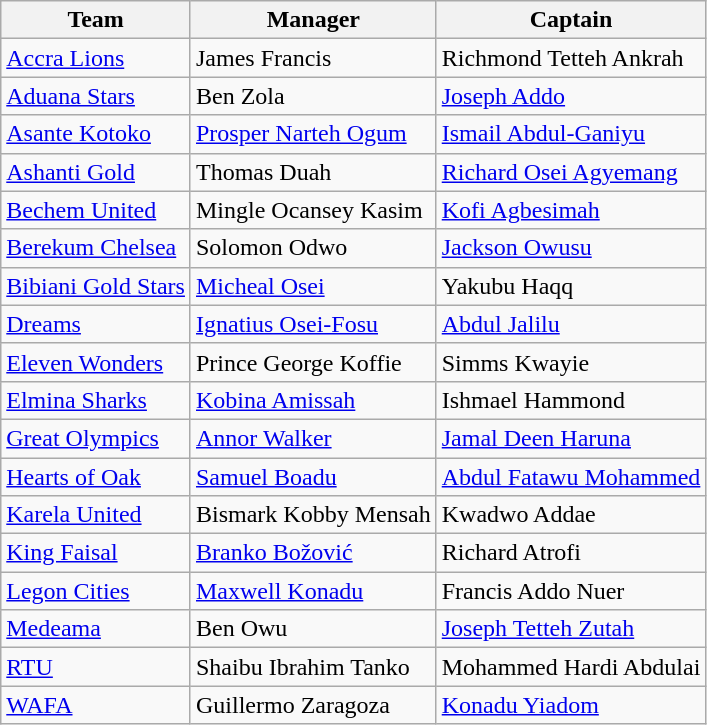<table class="wikitable">
<tr>
<th>Team</th>
<th>Manager</th>
<th>Captain</th>
</tr>
<tr>
<td><a href='#'>Accra Lions</a></td>
<td> James Francis</td>
<td> Richmond Tetteh Ankrah</td>
</tr>
<tr>
<td><a href='#'>Aduana Stars</a></td>
<td> Ben Zola</td>
<td> <a href='#'>Joseph Addo</a></td>
</tr>
<tr>
<td><a href='#'>Asante Kotoko</a></td>
<td> <a href='#'>Prosper Narteh Ogum</a></td>
<td> <a href='#'>Ismail Abdul-Ganiyu</a></td>
</tr>
<tr>
<td><a href='#'>Ashanti Gold</a></td>
<td> Thomas Duah</td>
<td> <a href='#'>Richard Osei Agyemang</a></td>
</tr>
<tr>
<td><a href='#'>Bechem United</a></td>
<td> Mingle Ocansey Kasim</td>
<td> <a href='#'>Kofi Agbesimah</a></td>
</tr>
<tr>
<td><a href='#'>Berekum Chelsea</a></td>
<td> Solomon Odwo</td>
<td> <a href='#'>Jackson Owusu</a></td>
</tr>
<tr>
<td><a href='#'>Bibiani Gold Stars</a></td>
<td>  <a href='#'>Micheal Osei</a></td>
<td> Yakubu Haqq</td>
</tr>
<tr>
<td><a href='#'>Dreams</a></td>
<td> <a href='#'>Ignatius Osei-Fosu</a></td>
<td> <a href='#'>Abdul Jalilu</a></td>
</tr>
<tr>
<td><a href='#'>Eleven Wonders</a></td>
<td> Prince George Koffie</td>
<td> Simms Kwayie</td>
</tr>
<tr>
<td><a href='#'>Elmina Sharks</a></td>
<td> <a href='#'>Kobina Amissah</a></td>
<td> Ishmael Hammond</td>
</tr>
<tr>
<td><a href='#'>Great Olympics</a></td>
<td> <a href='#'>Annor Walker</a></td>
<td> <a href='#'>Jamal Deen Haruna</a></td>
</tr>
<tr>
<td><a href='#'>Hearts of Oak</a></td>
<td> <a href='#'>Samuel Boadu</a></td>
<td> <a href='#'>Abdul Fatawu Mohammed</a></td>
</tr>
<tr>
<td><a href='#'>Karela United</a></td>
<td> Bismark Kobby Mensah</td>
<td> Kwadwo Addae</td>
</tr>
<tr>
<td><a href='#'>King Faisal</a></td>
<td> <a href='#'>Branko Božović</a></td>
<td> Richard Atrofi</td>
</tr>
<tr>
<td><a href='#'>Legon Cities</a></td>
<td> <a href='#'>Maxwell Konadu</a></td>
<td> Francis Addo Nuer</td>
</tr>
<tr>
<td><a href='#'>Medeama</a></td>
<td> Ben Owu</td>
<td> <a href='#'>Joseph Tetteh Zutah</a></td>
</tr>
<tr>
<td><a href='#'>RTU</a></td>
<td> Shaibu Ibrahim Tanko</td>
<td> Mohammed Hardi Abdulai</td>
</tr>
<tr>
<td><a href='#'>WAFA</a></td>
<td> Guillermo Zaragoza</td>
<td> <a href='#'>Konadu Yiadom</a></td>
</tr>
</table>
